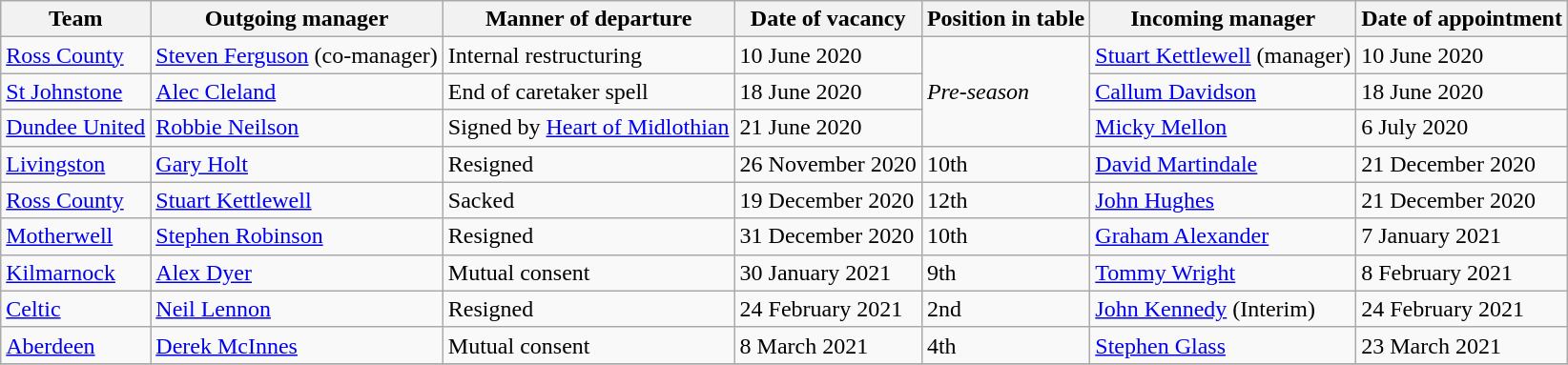<table class="wikitable sortable">
<tr>
<th>Team</th>
<th>Outgoing manager</th>
<th>Manner of departure</th>
<th>Date of vacancy</th>
<th>Position in table</th>
<th>Incoming manager</th>
<th>Date of appointment</th>
</tr>
<tr>
<td><a href='#'>Ross County</a></td>
<td> <a href='#'>Steven Ferguson</a> (co-manager)</td>
<td>Internal restructuring</td>
<td>10 June 2020</td>
<td rowspan="3"><em>Pre-season</em></td>
<td> <a href='#'>Stuart Kettlewell</a> (manager)</td>
<td>10 June 2020</td>
</tr>
<tr>
<td><a href='#'>St Johnstone</a></td>
<td> <a href='#'>Alec Cleland</a></td>
<td>End of caretaker spell</td>
<td>18 June 2020</td>
<td> <a href='#'>Callum Davidson</a></td>
<td>18 June 2020</td>
</tr>
<tr>
<td><a href='#'>Dundee United</a></td>
<td> <a href='#'>Robbie Neilson</a></td>
<td>Signed by <a href='#'>Heart of Midlothian</a></td>
<td>21 June 2020</td>
<td> <a href='#'>Micky Mellon</a></td>
<td>6 July 2020</td>
</tr>
<tr>
<td><a href='#'>Livingston</a></td>
<td> <a href='#'>Gary Holt</a></td>
<td>Resigned</td>
<td>26 November 2020</td>
<td>10th</td>
<td> <a href='#'>David Martindale</a></td>
<td>21 December 2020</td>
</tr>
<tr>
<td><a href='#'>Ross County</a></td>
<td> <a href='#'>Stuart Kettlewell</a></td>
<td>Sacked</td>
<td>19 December 2020</td>
<td>12th</td>
<td> <a href='#'>John Hughes</a></td>
<td>21 December 2020</td>
</tr>
<tr>
<td><a href='#'>Motherwell</a></td>
<td> <a href='#'>Stephen Robinson</a></td>
<td>Resigned</td>
<td>31 December 2020</td>
<td>10th</td>
<td> <a href='#'>Graham Alexander</a></td>
<td>7 January 2021</td>
</tr>
<tr>
<td><a href='#'>Kilmarnock</a></td>
<td> <a href='#'>Alex Dyer</a></td>
<td>Mutual consent</td>
<td>30 January 2021</td>
<td>9th</td>
<td> <a href='#'>Tommy Wright</a></td>
<td>8 February 2021</td>
</tr>
<tr>
<td><a href='#'>Celtic</a></td>
<td> <a href='#'>Neil Lennon</a></td>
<td>Resigned</td>
<td>24 February 2021</td>
<td>2nd</td>
<td> <a href='#'>John Kennedy</a> (Interim)</td>
<td>24 February 2021</td>
</tr>
<tr>
<td><a href='#'>Aberdeen</a></td>
<td> <a href='#'>Derek McInnes</a></td>
<td>Mutual consent</td>
<td>8 March 2021</td>
<td>4th</td>
<td> <a href='#'>Stephen Glass</a></td>
<td>23 March 2021</td>
</tr>
<tr>
</tr>
</table>
